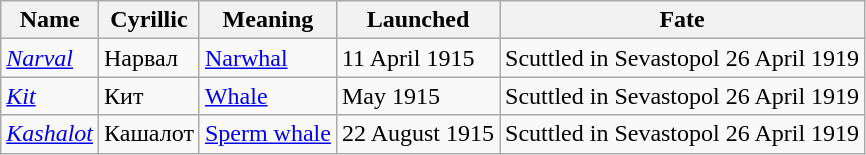<table class="wikitable" border="1">
<tr>
<th>Name</th>
<th>Cyrillic</th>
<th>Meaning</th>
<th>Launched</th>
<th>Fate</th>
</tr>
<tr>
<td><em><a href='#'>Narval</a></em></td>
<td>Нарвал</td>
<td><a href='#'>Narwhal</a></td>
<td>11 April 1915</td>
<td>Scuttled in Sevastopol 26 April 1919</td>
</tr>
<tr>
<td><em><a href='#'>Kit</a></em></td>
<td>Кит</td>
<td><a href='#'>Whale</a></td>
<td>May 1915</td>
<td>Scuttled in Sevastopol 26 April 1919</td>
</tr>
<tr>
<td><em><a href='#'>Kashalot</a></em></td>
<td>Кашалот</td>
<td><a href='#'>Sperm whale</a></td>
<td>22 August 1915</td>
<td>Scuttled in Sevastopol 26 April 1919</td>
</tr>
</table>
